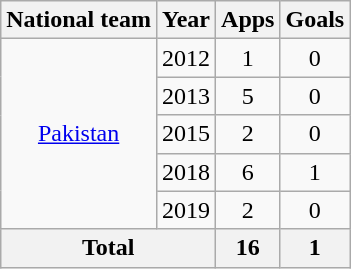<table class="wikitable" style="text-align:center">
<tr>
<th>National team</th>
<th>Year</th>
<th>Apps</th>
<th>Goals</th>
</tr>
<tr>
<td rowspan="5"><a href='#'>Pakistan</a></td>
<td>2012</td>
<td>1</td>
<td>0</td>
</tr>
<tr>
<td>2013</td>
<td>5</td>
<td>0</td>
</tr>
<tr>
<td>2015</td>
<td>2</td>
<td>0</td>
</tr>
<tr>
<td>2018</td>
<td>6</td>
<td>1</td>
</tr>
<tr>
<td>2019</td>
<td>2</td>
<td>0</td>
</tr>
<tr>
<th colspan="2">Total</th>
<th>16</th>
<th>1</th>
</tr>
</table>
